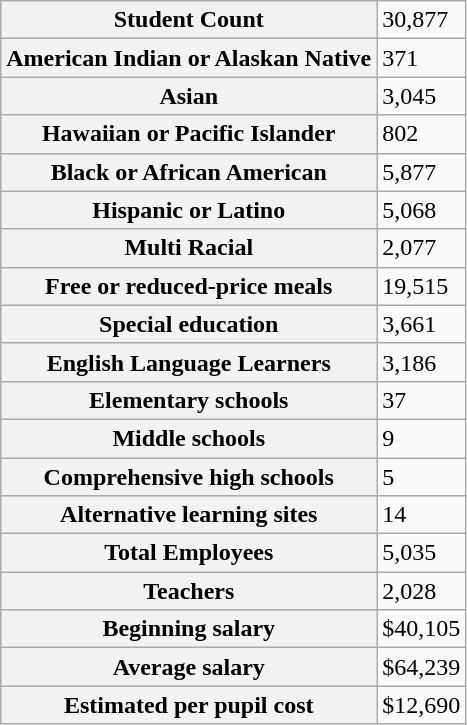<table class="wikitable">
<tr>
<th>Student Count</th>
<td>30,877</td>
</tr>
<tr>
<th>American Indian or Alaskan Native</th>
<td>371</td>
</tr>
<tr>
<th>Asian</th>
<td>3,045</td>
</tr>
<tr>
<th>Hawaiian or Pacific Islander</th>
<td>802</td>
</tr>
<tr>
<th>Black or African American</th>
<td>5,877</td>
</tr>
<tr>
<th>Hispanic or Latino</th>
<td>5,068</td>
</tr>
<tr>
<th>Multi Racial</th>
<td>2,077</td>
</tr>
<tr>
<th>Free or reduced-price meals</th>
<td>19,515</td>
</tr>
<tr>
<th>Special education</th>
<td>3,661</td>
</tr>
<tr>
<th>English Language Learners</th>
<td>3,186</td>
</tr>
<tr>
<th>Elementary schools</th>
<td>37</td>
</tr>
<tr>
<th>Middle schools</th>
<td>9</td>
</tr>
<tr>
<th>Comprehensive high schools</th>
<td>5</td>
</tr>
<tr>
<th>Alternative learning sites</th>
<td>14</td>
</tr>
<tr>
<th>Total Employees</th>
<td>5,035</td>
</tr>
<tr>
<th>Teachers</th>
<td>2,028</td>
</tr>
<tr>
<th>Beginning salary</th>
<td>$40,105</td>
</tr>
<tr>
<th>Average salary</th>
<td>$64,239</td>
</tr>
<tr>
<th>Estimated per pupil cost</th>
<td>$12,690</td>
</tr>
</table>
